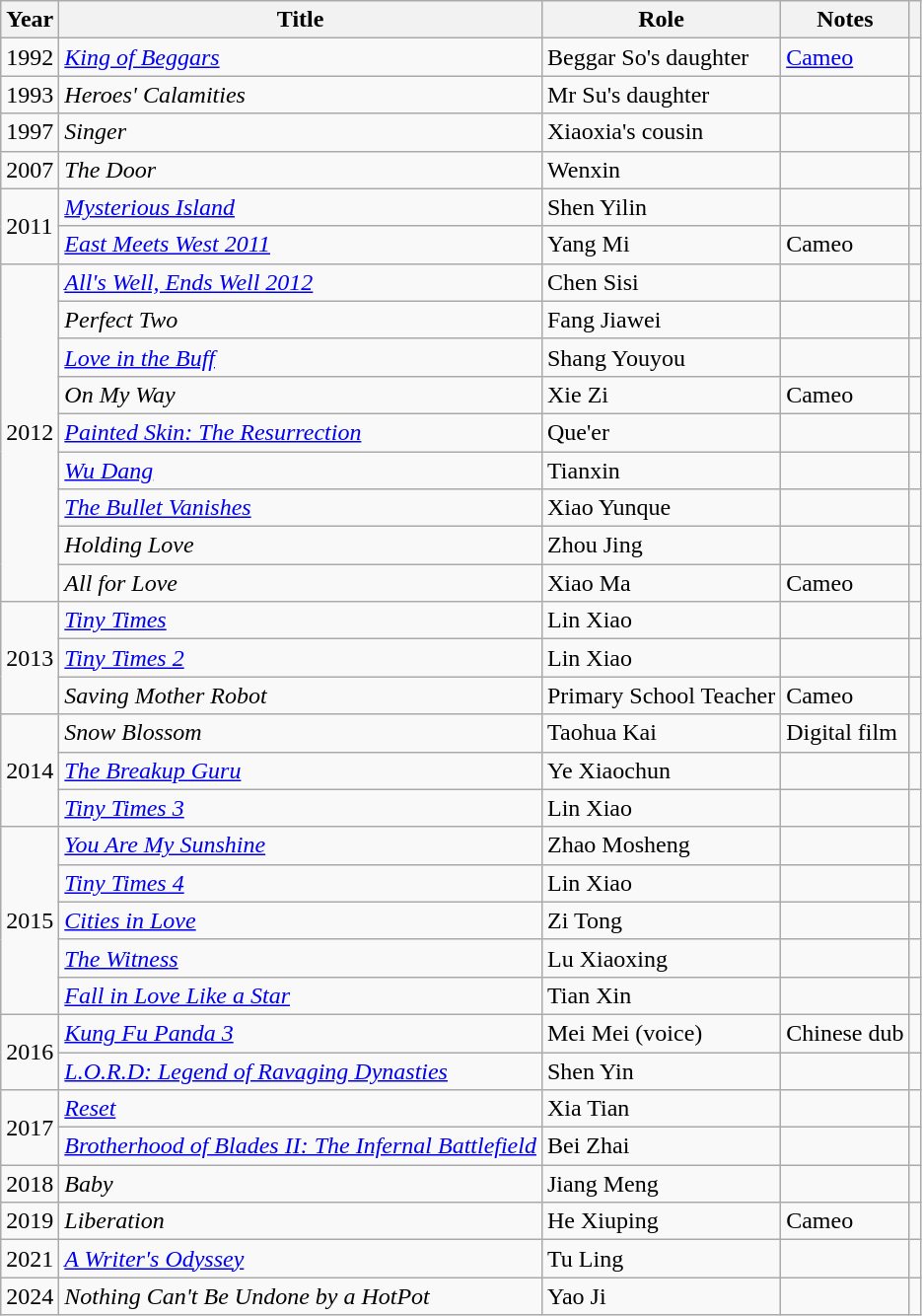<table class="wikitable sortable">
<tr>
<th>Year</th>
<th>Title</th>
<th>Role</th>
<th class="unsortable">Notes</th>
<th class="unsortable"></th>
</tr>
<tr>
<td>1992</td>
<td><em><a href='#'>King of Beggars</a></em></td>
<td>Beggar So's daughter</td>
<td><a href='#'>Cameo</a></td>
<td></td>
</tr>
<tr>
<td>1993</td>
<td><em>Heroes' Calamities</em></td>
<td>Mr Su's daughter</td>
<td></td>
<td></td>
</tr>
<tr>
<td>1997</td>
<td><em>Singer</em></td>
<td>Xiaoxia's cousin</td>
<td></td>
<td></td>
</tr>
<tr>
<td>2007</td>
<td><em>The Door</em></td>
<td>Wenxin</td>
<td></td>
<td></td>
</tr>
<tr>
<td rowspan=2>2011</td>
<td><em><a href='#'>Mysterious Island</a></em></td>
<td>Shen Yilin</td>
<td></td>
<td></td>
</tr>
<tr>
<td><em><a href='#'>East Meets West 2011</a></em></td>
<td>Yang Mi</td>
<td>Cameo</td>
<td></td>
</tr>
<tr>
<td rowspan=9>2012</td>
<td><em><a href='#'>All's Well, Ends Well 2012</a></em></td>
<td>Chen Sisi</td>
<td></td>
<td></td>
</tr>
<tr>
<td><em>Perfect Two</em></td>
<td>Fang Jiawei</td>
<td></td>
<td></td>
</tr>
<tr>
<td><em><a href='#'>Love in the Buff</a></em></td>
<td>Shang Youyou</td>
<td></td>
<td></td>
</tr>
<tr>
<td><em>On My Way</em></td>
<td>Xie Zi</td>
<td>Cameo</td>
<td></td>
</tr>
<tr>
<td><em><a href='#'>Painted Skin: The Resurrection</a></em></td>
<td>Que'er</td>
<td></td>
<td></td>
</tr>
<tr>
<td><em><a href='#'>Wu Dang</a></em></td>
<td>Tianxin</td>
<td></td>
<td></td>
</tr>
<tr>
<td><em><a href='#'>The Bullet Vanishes</a></em></td>
<td>Xiao Yunque</td>
<td></td>
<td></td>
</tr>
<tr>
<td><em>Holding Love</em></td>
<td>Zhou Jing</td>
<td></td>
<td></td>
</tr>
<tr>
<td><em>All for Love</em></td>
<td>Xiao Ma</td>
<td>Cameo</td>
<td></td>
</tr>
<tr>
<td rowspan=3>2013</td>
<td><em><a href='#'>Tiny Times</a></em></td>
<td>Lin Xiao</td>
<td></td>
<td></td>
</tr>
<tr>
<td><em><a href='#'>Tiny Times 2</a></em></td>
<td>Lin Xiao</td>
<td></td>
<td></td>
</tr>
<tr>
<td><em>Saving Mother Robot</em></td>
<td>Primary School Teacher</td>
<td>Cameo</td>
<td></td>
</tr>
<tr>
<td rowspan=3>2014</td>
<td><em>Snow Blossom</em></td>
<td>Taohua Kai</td>
<td>Digital film</td>
<td></td>
</tr>
<tr>
<td><em><a href='#'>The Breakup Guru</a></em></td>
<td>Ye Xiaochun</td>
<td></td>
<td></td>
</tr>
<tr>
<td><em><a href='#'>Tiny Times 3</a></em></td>
<td>Lin Xiao</td>
<td></td>
<td></td>
</tr>
<tr>
<td rowspan=5>2015</td>
<td><em><a href='#'>You Are My Sunshine</a></em></td>
<td>Zhao Mosheng</td>
<td></td>
<td></td>
</tr>
<tr>
<td><em><a href='#'>Tiny Times 4</a></em></td>
<td>Lin Xiao</td>
<td></td>
<td></td>
</tr>
<tr>
<td><em><a href='#'>Cities in Love</a></em></td>
<td>Zi Tong</td>
<td></td>
<td></td>
</tr>
<tr>
<td><em><a href='#'>The Witness</a></em></td>
<td>Lu Xiaoxing</td>
<td></td>
<td></td>
</tr>
<tr>
<td><em><a href='#'>Fall in Love Like a Star</a></em></td>
<td>Tian Xin</td>
<td></td>
<td></td>
</tr>
<tr>
<td rowspan=2>2016</td>
<td><em><a href='#'>Kung Fu Panda 3</a></em></td>
<td>Mei Mei (voice)</td>
<td>Chinese dub</td>
<td></td>
</tr>
<tr>
<td><em><a href='#'>L.O.R.D: Legend of Ravaging Dynasties</a> </em></td>
<td>Shen Yin</td>
<td></td>
<td></td>
</tr>
<tr>
<td rowspan=2>2017</td>
<td><em><a href='#'>Reset</a></em></td>
<td>Xia Tian</td>
<td></td>
<td></td>
</tr>
<tr>
<td><em><a href='#'>Brotherhood of Blades II: The Infernal Battlefield</a></em></td>
<td>Bei Zhai</td>
<td></td>
<td></td>
</tr>
<tr>
<td>2018</td>
<td><em>Baby</em></td>
<td>Jiang Meng</td>
<td></td>
<td></td>
</tr>
<tr>
<td>2019</td>
<td><em>Liberation</em></td>
<td>He Xiuping</td>
<td>Cameo</td>
<td></td>
</tr>
<tr>
<td>2021</td>
<td><em><a href='#'>A Writer's Odyssey</a></em></td>
<td>Tu Ling</td>
<td></td>
<td></td>
</tr>
<tr>
<td>2024</td>
<td><em>Nothing Can't Be Undone by a HotPot</em></td>
<td>Yao Ji</td>
<td></td>
<td></td>
</tr>
</table>
